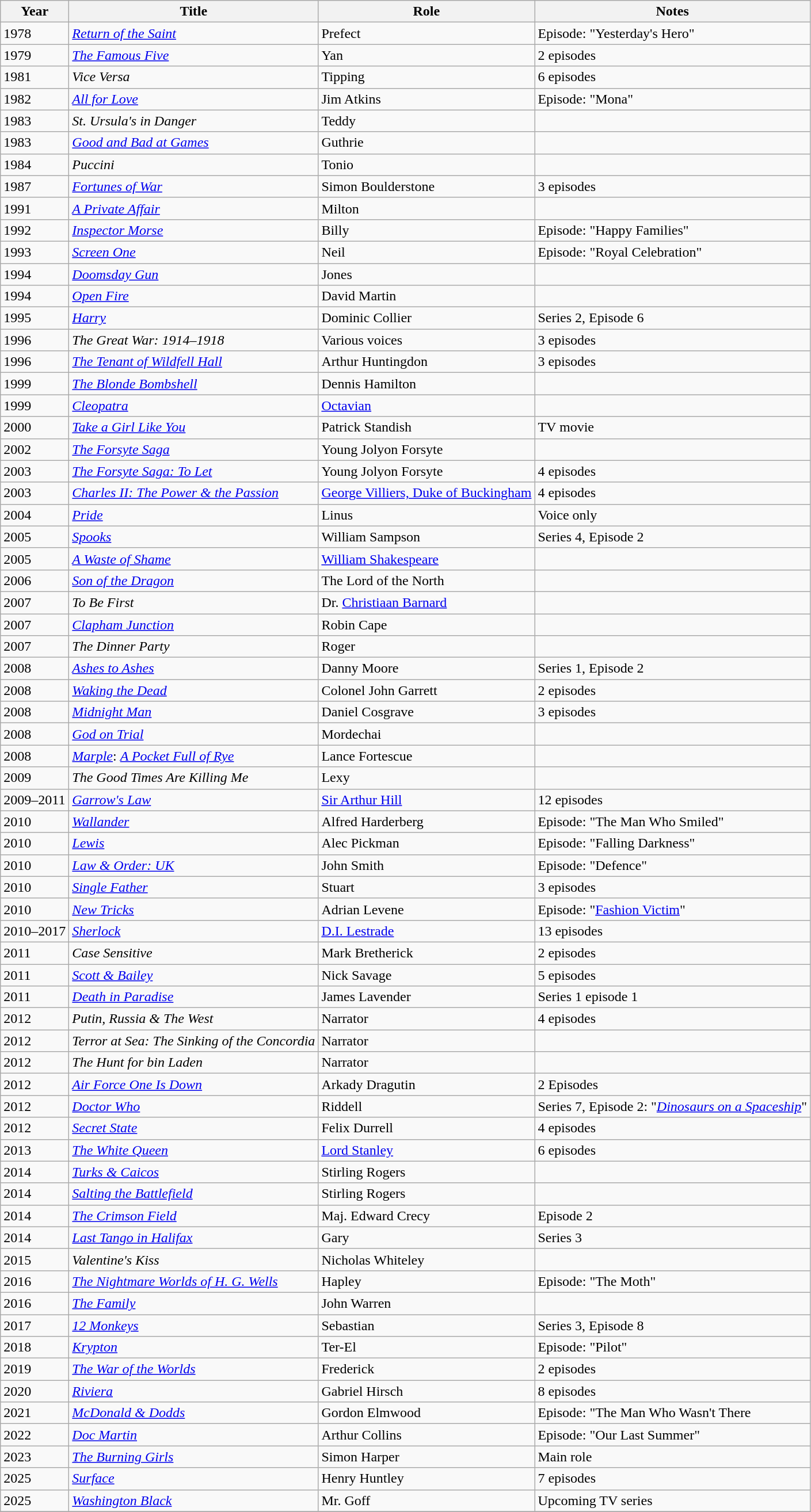<table class="wikitable sortable">
<tr>
<th>Year</th>
<th>Title</th>
<th>Role</th>
<th>Notes</th>
</tr>
<tr>
<td>1978</td>
<td><em><a href='#'>Return of the Saint</a></em></td>
<td>Prefect</td>
<td>Episode: "Yesterday's Hero"</td>
</tr>
<tr>
<td>1979</td>
<td><em><a href='#'>The Famous Five</a></em></td>
<td>Yan</td>
<td>2 episodes</td>
</tr>
<tr>
<td>1981</td>
<td><em>Vice Versa</em></td>
<td>Tipping</td>
<td>6 episodes</td>
</tr>
<tr>
<td>1982</td>
<td><em><a href='#'>All for Love</a></em></td>
<td>Jim Atkins</td>
<td>Episode: "Mona"</td>
</tr>
<tr>
<td>1983</td>
<td><em>St. Ursula's in Danger</em></td>
<td>Teddy</td>
<td></td>
</tr>
<tr>
<td>1983</td>
<td><em><a href='#'>Good and Bad at Games</a></em></td>
<td>Guthrie</td>
<td></td>
</tr>
<tr>
<td>1984</td>
<td><em>Puccini</em></td>
<td>Tonio</td>
<td></td>
</tr>
<tr>
<td>1987</td>
<td><a href='#'><em>Fortunes of War</em></a></td>
<td>Simon Boulderstone</td>
<td>3 episodes</td>
</tr>
<tr>
<td>1991</td>
<td><em><a href='#'>A Private Affair</a></em></td>
<td>Milton</td>
<td></td>
</tr>
<tr>
<td>1992</td>
<td><a href='#'><em>Inspector Morse</em></a></td>
<td>Billy</td>
<td>Episode: "Happy Families"</td>
</tr>
<tr>
<td>1993</td>
<td><em><a href='#'>Screen One</a></em></td>
<td>Neil</td>
<td>Episode: "Royal Celebration"</td>
</tr>
<tr>
<td>1994</td>
<td><em><a href='#'>Doomsday Gun</a></em></td>
<td>Jones</td>
<td></td>
</tr>
<tr>
<td>1994</td>
<td><em><a href='#'>Open Fire</a></em></td>
<td>David Martin</td>
<td></td>
</tr>
<tr>
<td>1995</td>
<td><a href='#'><em>Harry</em></a></td>
<td>Dominic Collier</td>
<td>Series 2, Episode 6</td>
</tr>
<tr>
<td>1996</td>
<td><em>The Great War: 1914–1918</em></td>
<td>Various voices</td>
<td>3 episodes</td>
</tr>
<tr>
<td>1996</td>
<td><a href='#'><em>The Tenant of Wildfell Hall</em></a></td>
<td>Arthur Huntingdon</td>
<td>3 episodes</td>
</tr>
<tr>
<td>1999</td>
<td><em><a href='#'>The Blonde Bombshell</a></em></td>
<td>Dennis Hamilton</td>
<td></td>
</tr>
<tr>
<td>1999</td>
<td><a href='#'><em>Cleopatra</em></a></td>
<td><a href='#'>Octavian</a></td>
<td></td>
</tr>
<tr>
<td>2000</td>
<td><a href='#'><em>Take a Girl Like You</em></a></td>
<td>Patrick Standish</td>
<td>TV movie</td>
</tr>
<tr>
<td>2002</td>
<td><a href='#'><em>The Forsyte Saga</em></a></td>
<td>Young Jolyon Forsyte</td>
<td></td>
</tr>
<tr>
<td>2003</td>
<td><a href='#'><em>The Forsyte Saga: To Let</em></a></td>
<td>Young Jolyon Forsyte</td>
<td>4 episodes</td>
</tr>
<tr>
<td>2003</td>
<td><a href='#'><em>Charles II: The Power & the Passion</em></a></td>
<td><a href='#'>George Villiers, Duke of Buckingham</a></td>
<td>4 episodes</td>
</tr>
<tr>
<td>2004</td>
<td><em><a href='#'>Pride</a></em></td>
<td>Linus</td>
<td>Voice only</td>
</tr>
<tr>
<td>2005</td>
<td><em><a href='#'>Spooks</a></em></td>
<td>William Sampson</td>
<td>Series 4, Episode 2</td>
</tr>
<tr>
<td>2005</td>
<td><em><a href='#'>A Waste of Shame</a></em></td>
<td><a href='#'>William Shakespeare</a></td>
<td></td>
</tr>
<tr>
<td>2006</td>
<td><a href='#'><em>Son of the Dragon</em></a></td>
<td>The Lord of the North</td>
<td></td>
</tr>
<tr>
<td>2007</td>
<td><em>To Be First</em></td>
<td>Dr. <a href='#'>Christiaan Barnard</a></td>
<td></td>
</tr>
<tr>
<td>2007</td>
<td><a href='#'><em>Clapham Junction</em></a></td>
<td>Robin Cape</td>
<td></td>
</tr>
<tr>
<td>2007</td>
<td><em>The Dinner Party</em></td>
<td>Roger</td>
<td></td>
</tr>
<tr>
<td>2008</td>
<td><a href='#'><em>Ashes to Ashes</em></a></td>
<td>Danny Moore</td>
<td>Series 1, Episode 2</td>
</tr>
<tr>
<td>2008</td>
<td><a href='#'><em>Waking the Dead</em></a></td>
<td>Colonel John Garrett</td>
<td>2 episodes</td>
</tr>
<tr>
<td>2008</td>
<td><a href='#'><em>Midnight Man</em></a></td>
<td>Daniel Cosgrave</td>
<td>3 episodes</td>
</tr>
<tr>
<td>2008</td>
<td><em><a href='#'>God on Trial</a></em></td>
<td>Mordechai</td>
<td></td>
</tr>
<tr>
<td>2008</td>
<td><a href='#'><em>Marple</em></a>: <em><a href='#'>A Pocket Full of Rye</a></em></td>
<td>Lance Fortescue</td>
<td></td>
</tr>
<tr>
<td>2009</td>
<td><em>The Good Times Are Killing Me</em></td>
<td>Lexy</td>
<td></td>
</tr>
<tr>
<td>2009–2011</td>
<td><em><a href='#'>Garrow's Law</a></em></td>
<td><a href='#'>Sir Arthur Hill</a></td>
<td>12 episodes</td>
</tr>
<tr>
<td>2010</td>
<td><a href='#'><em>Wallander</em></a></td>
<td>Alfred Harderberg</td>
<td>Episode: "The Man Who Smiled"</td>
</tr>
<tr>
<td>2010</td>
<td><a href='#'><em>Lewis</em></a></td>
<td>Alec Pickman</td>
<td>Episode: "Falling Darkness"</td>
</tr>
<tr>
<td>2010</td>
<td><em><a href='#'>Law & Order: UK</a></em></td>
<td>John Smith</td>
<td>Episode: "Defence"</td>
</tr>
<tr>
<td>2010</td>
<td><a href='#'><em>Single Father</em></a></td>
<td>Stuart</td>
<td>3 episodes</td>
</tr>
<tr>
<td>2010</td>
<td><a href='#'><em>New Tricks</em></a></td>
<td>Adrian Levene</td>
<td>Episode: "<a href='#'>Fashion Victim</a>"</td>
</tr>
<tr>
<td>2010–2017</td>
<td><a href='#'><em>Sherlock</em></a></td>
<td><a href='#'>D.I. Lestrade</a></td>
<td>13 episodes</td>
</tr>
<tr>
<td>2011</td>
<td><em>Case Sensitive</em></td>
<td>Mark Bretherick</td>
<td>2 episodes</td>
</tr>
<tr>
<td>2011</td>
<td><em><a href='#'>Scott & Bailey</a></em></td>
<td>Nick Savage</td>
<td>5 episodes</td>
</tr>
<tr>
<td>2011</td>
<td><em><a href='#'>Death in Paradise</a></em></td>
<td>James Lavender</td>
<td>Series 1 episode 1</td>
</tr>
<tr>
<td>2012</td>
<td><em>Putin, Russia & The West</em></td>
<td>Narrator</td>
<td>4 episodes</td>
</tr>
<tr>
<td>2012</td>
<td><em>Terror at Sea: The Sinking of the Concordia</em></td>
<td>Narrator</td>
<td></td>
</tr>
<tr>
<td>2012</td>
<td><em>The Hunt for bin Laden</em></td>
<td>Narrator</td>
<td></td>
</tr>
<tr>
<td>2012</td>
<td><em><a href='#'>Air Force One Is Down</a></em></td>
<td>Arkady Dragutin</td>
<td>2 Episodes</td>
</tr>
<tr>
<td>2012</td>
<td><em><a href='#'>Doctor Who</a></em></td>
<td>Riddell</td>
<td>Series 7, Episode 2: "<em><a href='#'>Dinosaurs on a Spaceship</a></em>"</td>
</tr>
<tr>
<td>2012</td>
<td><em><a href='#'>Secret State</a></em></td>
<td>Felix Durrell</td>
<td>4 episodes</td>
</tr>
<tr>
<td>2013</td>
<td><em><a href='#'>The White Queen</a></em></td>
<td><a href='#'>Lord Stanley</a></td>
<td>6 episodes</td>
</tr>
<tr>
<td>2014</td>
<td><em><a href='#'>Turks & Caicos</a></em></td>
<td>Stirling Rogers</td>
<td></td>
</tr>
<tr>
<td>2014</td>
<td><em><a href='#'>Salting the Battlefield</a></em></td>
<td>Stirling Rogers</td>
<td></td>
</tr>
<tr>
<td>2014</td>
<td><em><a href='#'>The Crimson Field</a></em></td>
<td>Maj. Edward Crecy</td>
<td>Episode 2</td>
</tr>
<tr>
<td>2014</td>
<td><em><a href='#'>Last Tango in Halifax</a></em></td>
<td>Gary</td>
<td>Series 3</td>
</tr>
<tr>
<td>2015</td>
<td><em>Valentine's Kiss</em></td>
<td>Nicholas Whiteley</td>
<td></td>
</tr>
<tr>
<td>2016</td>
<td><em><a href='#'>The Nightmare Worlds of H. G. Wells</a></em></td>
<td>Hapley</td>
<td>Episode: "The Moth"</td>
</tr>
<tr>
<td>2016</td>
<td><em><a href='#'>The Family</a></em></td>
<td>John Warren</td>
<td></td>
</tr>
<tr>
<td>2017</td>
<td><em><a href='#'>12 Monkeys</a></em></td>
<td>Sebastian</td>
<td>Series 3, Episode 8</td>
</tr>
<tr>
<td>2018</td>
<td><em><a href='#'>Krypton</a></em></td>
<td>Ter-El</td>
<td>Episode: "Pilot"</td>
</tr>
<tr>
<td>2019</td>
<td><em><a href='#'>The War of the Worlds</a></em></td>
<td>Frederick</td>
<td>2 episodes</td>
</tr>
<tr>
<td>2020</td>
<td><em><a href='#'>Riviera</a></em></td>
<td>Gabriel Hirsch</td>
<td>8 episodes</td>
</tr>
<tr>
<td>2021</td>
<td><em><a href='#'>McDonald & Dodds</a></em></td>
<td>Gordon Elmwood</td>
<td>Episode: "The Man Who Wasn't There</td>
</tr>
<tr>
<td>2022</td>
<td><em><a href='#'>Doc Martin</a></em></td>
<td>Arthur Collins</td>
<td>Episode: "Our Last Summer"</td>
</tr>
<tr>
<td>2023</td>
<td><em><a href='#'>The Burning Girls</a></em></td>
<td>Simon Harper</td>
<td>Main role</td>
</tr>
<tr>
<td>2025</td>
<td><em><a href='#'>Surface</a></em></td>
<td>Henry Huntley</td>
<td>7 episodes</td>
</tr>
<tr>
<td>2025</td>
<td><em><a href='#'>Washington Black</a></em></td>
<td>Mr. Goff</td>
<td>Upcoming TV series</td>
</tr>
<tr>
</tr>
</table>
